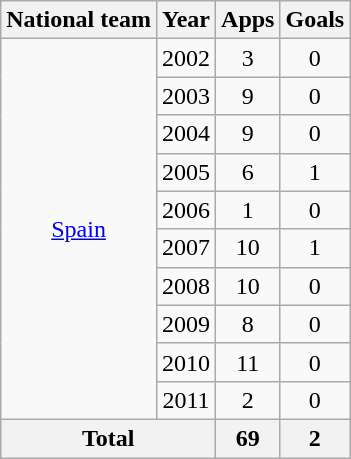<table class="wikitable" style="text-align:center">
<tr>
<th>National team</th>
<th>Year</th>
<th>Apps</th>
<th>Goals</th>
</tr>
<tr>
<td rowspan="10"><a href='#'>Spain</a></td>
<td>2002</td>
<td>3</td>
<td>0</td>
</tr>
<tr>
<td>2003</td>
<td>9</td>
<td>0</td>
</tr>
<tr>
<td>2004</td>
<td>9</td>
<td>0</td>
</tr>
<tr>
<td>2005</td>
<td>6</td>
<td>1</td>
</tr>
<tr>
<td>2006</td>
<td>1</td>
<td>0</td>
</tr>
<tr>
<td>2007</td>
<td>10</td>
<td>1</td>
</tr>
<tr>
<td>2008</td>
<td>10</td>
<td>0</td>
</tr>
<tr>
<td>2009</td>
<td>8</td>
<td>0</td>
</tr>
<tr>
<td>2010</td>
<td>11</td>
<td>0</td>
</tr>
<tr>
<td>2011</td>
<td>2</td>
<td>0</td>
</tr>
<tr>
<th colspan="2">Total</th>
<th>69</th>
<th>2</th>
</tr>
</table>
